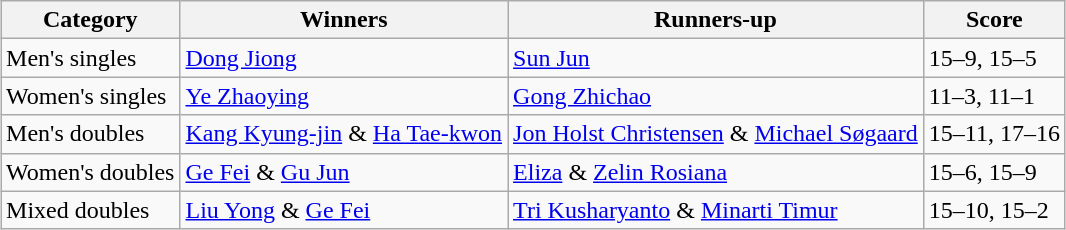<table class=wikitable style="margin:auto;">
<tr>
<th>Category</th>
<th>Winners</th>
<th>Runners-up</th>
<th>Score</th>
</tr>
<tr>
<td>Men's singles</td>
<td> <a href='#'>Dong Jiong</a></td>
<td> <a href='#'>Sun Jun</a></td>
<td>15–9, 15–5</td>
</tr>
<tr>
<td>Women's singles</td>
<td> <a href='#'>Ye Zhaoying</a></td>
<td> <a href='#'>Gong Zhichao</a></td>
<td>11–3, 11–1</td>
</tr>
<tr>
<td>Men's doubles</td>
<td> <a href='#'>Kang Kyung-jin</a> & <a href='#'>Ha Tae-kwon</a></td>
<td> <a href='#'>Jon Holst Christensen</a> & <a href='#'>Michael Søgaard</a></td>
<td>15–11, 17–16</td>
</tr>
<tr>
<td>Women's doubles</td>
<td> <a href='#'>Ge Fei</a> & <a href='#'>Gu Jun</a></td>
<td> <a href='#'>Eliza</a> & <a href='#'>Zelin Rosiana</a></td>
<td>15–6, 15–9</td>
</tr>
<tr>
<td>Mixed doubles</td>
<td> <a href='#'>Liu Yong</a> & <a href='#'>Ge Fei</a></td>
<td> <a href='#'>Tri Kusharyanto</a> & <a href='#'>Minarti Timur</a></td>
<td>15–10, 15–2</td>
</tr>
</table>
